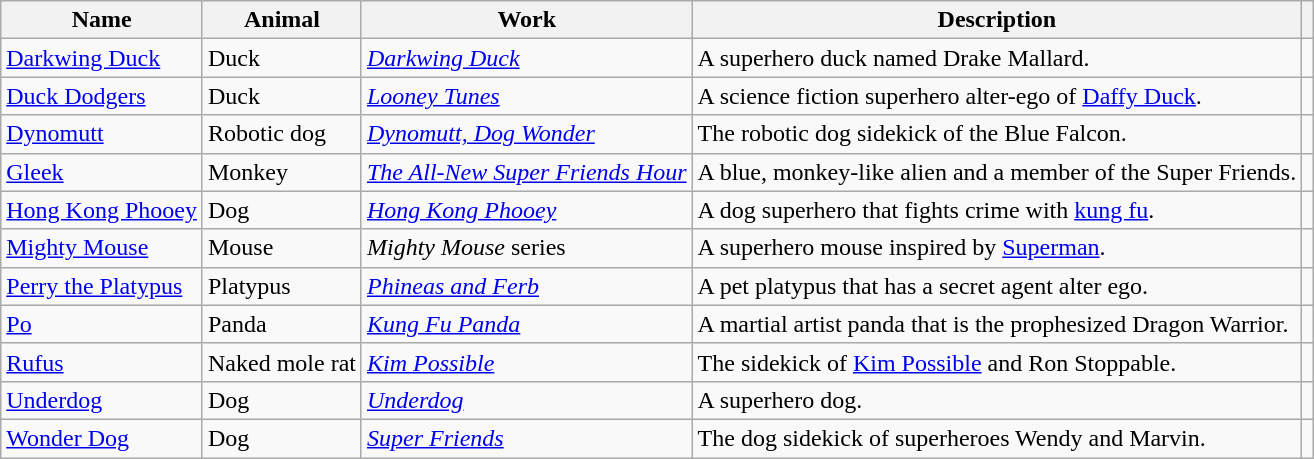<table class="wikitable sortable">
<tr>
<th>Name</th>
<th>Animal</th>
<th>Work</th>
<th>Description</th>
<th></th>
</tr>
<tr>
<td><a href='#'>Darkwing Duck</a></td>
<td>Duck</td>
<td><em><a href='#'>Darkwing Duck</a></em></td>
<td>A superhero duck named Drake Mallard.</td>
<td></td>
</tr>
<tr>
<td><a href='#'>Duck Dodgers</a></td>
<td>Duck</td>
<td><em><a href='#'>Looney Tunes</a></em></td>
<td>A science fiction superhero alter-ego of <a href='#'>Daffy Duck</a>.</td>
<td></td>
</tr>
<tr>
<td><a href='#'>Dynomutt</a></td>
<td>Robotic dog</td>
<td><em><a href='#'>Dynomutt, Dog Wonder</a></em></td>
<td>The robotic dog sidekick of the Blue Falcon.</td>
<td></td>
</tr>
<tr>
<td><a href='#'>Gleek</a></td>
<td>Monkey</td>
<td><em><a href='#'>The All-New Super Friends Hour</a></em></td>
<td>A blue, monkey-like alien and a member of the Super Friends.</td>
<td></td>
</tr>
<tr>
<td><a href='#'>Hong Kong Phooey</a></td>
<td>Dog</td>
<td><em><a href='#'>Hong Kong Phooey</a></em></td>
<td>A dog superhero that fights crime with <a href='#'>kung fu</a>.</td>
<td></td>
</tr>
<tr>
<td><a href='#'>Mighty Mouse</a></td>
<td>Mouse</td>
<td><em>Mighty Mouse</em> series</td>
<td>A superhero mouse inspired by <a href='#'>Superman</a>.</td>
<td></td>
</tr>
<tr>
<td><a href='#'>Perry the Platypus</a></td>
<td>Platypus</td>
<td><em><a href='#'>Phineas and Ferb</a></em></td>
<td>A pet platypus that has a secret agent alter ego.</td>
<td></td>
</tr>
<tr>
<td><a href='#'>Po</a></td>
<td>Panda</td>
<td><em><a href='#'>Kung Fu Panda</a></em></td>
<td>A martial artist panda that is the prophesized Dragon Warrior.</td>
<td></td>
</tr>
<tr>
<td><a href='#'>Rufus</a></td>
<td>Naked mole rat</td>
<td><em><a href='#'>Kim Possible</a></em></td>
<td>The sidekick of <a href='#'>Kim Possible</a> and Ron Stoppable.</td>
<td></td>
</tr>
<tr>
<td><a href='#'>Underdog</a></td>
<td>Dog</td>
<td><em><a href='#'>Underdog</a></em></td>
<td>A superhero dog.</td>
<td></td>
</tr>
<tr>
<td><a href='#'>Wonder Dog</a></td>
<td>Dog</td>
<td><em><a href='#'>Super Friends</a></em></td>
<td>The dog sidekick of superheroes Wendy and Marvin.</td>
<td></td>
</tr>
</table>
